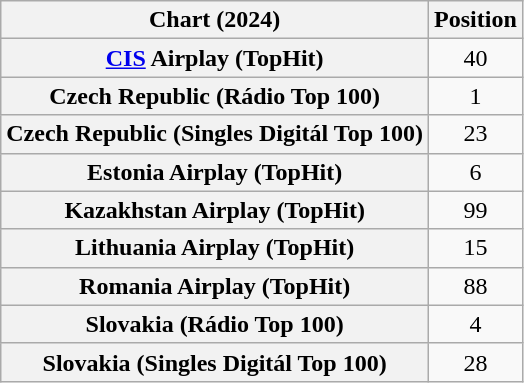<table class="wikitable plainrowheaders sortable" style="text-align:center">
<tr>
<th scope="col">Chart (2024)</th>
<th scope="col">Position</th>
</tr>
<tr>
<th scope="row"><a href='#'>CIS</a> Airplay (TopHit)</th>
<td>40</td>
</tr>
<tr>
<th scope="row">Czech Republic (Rádio Top 100)</th>
<td>1</td>
</tr>
<tr>
<th scope="row">Czech Republic (Singles Digitál Top 100)</th>
<td>23</td>
</tr>
<tr>
<th scope="row">Estonia Airplay (TopHit)</th>
<td>6</td>
</tr>
<tr>
<th scope="row">Kazakhstan Airplay (TopHit)</th>
<td>99</td>
</tr>
<tr>
<th scope="row">Lithuania Airplay (TopHit)</th>
<td>15</td>
</tr>
<tr>
<th scope="row">Romania Airplay (TopHit)</th>
<td>88</td>
</tr>
<tr>
<th scope="row">Slovakia (Rádio Top 100)</th>
<td>4</td>
</tr>
<tr>
<th scope="row">Slovakia (Singles Digitál Top 100)</th>
<td>28</td>
</tr>
</table>
